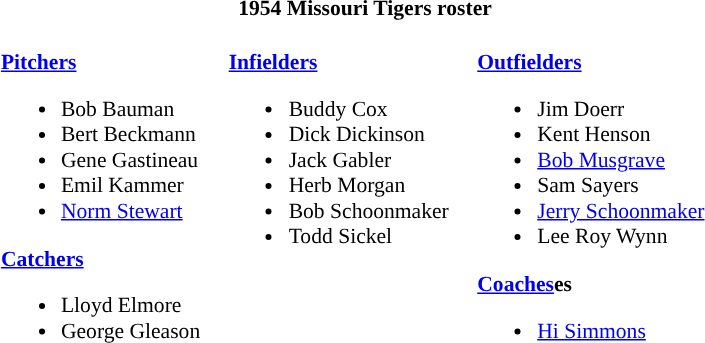<table class="toccolours" style="border-collapse:collapse; font-size:90%;">
<tr>
<th colspan="7">1954 Missouri Tigers roster</th>
</tr>
<tr>
</tr>
<tr>
<td width="03"> </td>
<td valign="top"><br><strong><a href='#'>Pitchers</a></strong><ul><li>Bob Bauman</li><li>Bert Beckmann</li><li>Gene Gastineau</li><li>Emil Kammer</li><li><a href='#'>Norm Stewart</a></li></ul><strong><a href='#'>Catchers</a></strong><ul><li>Lloyd Elmore</li><li>George Gleason</li></ul></td>
<td width="15"> </td>
<td valign="top"><br><strong><a href='#'>Infielders</a></strong><ul><li>Buddy Cox</li><li>Dick Dickinson</li><li>Jack Gabler</li><li>Herb Morgan</li><li>Bob Schoonmaker</li><li>Todd Sickel</li></ul></td>
<td width="15"> </td>
<td valign="top"><br><strong><a href='#'>Outfielders</a></strong><ul><li>Jim Doerr</li><li>Kent Henson</li><li><a href='#'>Bob Musgrave</a></li><li>Sam Sayers</li><li><a href='#'>Jerry Schoonmaker</a></li><li>Lee Roy Wynn</li></ul><strong><a href='#'>Coaches</a>es</strong><ul><li><a href='#'>Hi Simmons</a></li></ul></td>
<td width="20"> </td>
</tr>
</table>
